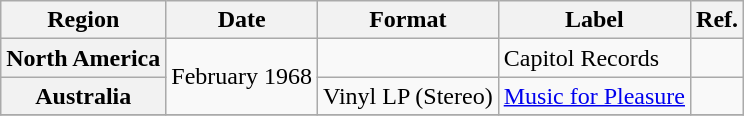<table class="wikitable plainrowheaders">
<tr>
<th scope="col">Region</th>
<th scope="col">Date</th>
<th scope="col">Format</th>
<th scope="col">Label</th>
<th scope="col">Ref.</th>
</tr>
<tr>
<th scope="row">North America</th>
<td rowspan="2">February 1968</td>
<td></td>
<td>Capitol Records</td>
<td></td>
</tr>
<tr>
<th scope="row">Australia</th>
<td>Vinyl LP (Stereo)</td>
<td><a href='#'>Music for Pleasure</a></td>
<td></td>
</tr>
<tr>
</tr>
</table>
